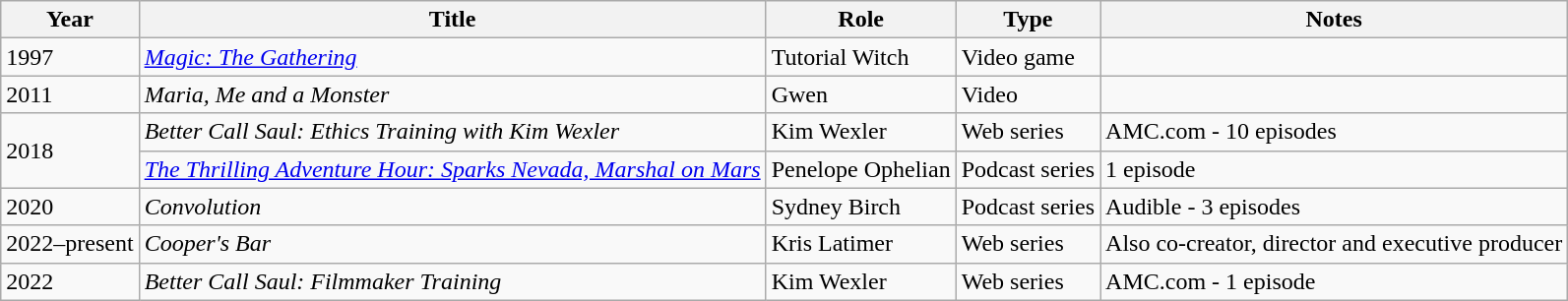<table class="wikitable sortable plainrowheaders">
<tr>
<th scope="col">Year</th>
<th scope="col">Title</th>
<th scope="col">Role</th>
<th scope="col">Type</th>
<th scope="col">Notes</th>
</tr>
<tr>
<td>1997</td>
<td><em><a href='#'>Magic: The Gathering</a></em></td>
<td>Tutorial Witch</td>
<td>Video game</td>
<td></td>
</tr>
<tr>
<td>2011</td>
<td><em>Maria, Me and a Monster</em></td>
<td>Gwen</td>
<td>Video</td>
<td></td>
</tr>
<tr>
<td rowspan="2">2018</td>
<td><em>Better Call Saul: Ethics Training with Kim Wexler</em></td>
<td>Kim Wexler</td>
<td>Web series</td>
<td>AMC.com - 10 episodes</td>
</tr>
<tr>
<td><em><a href='#'>The Thrilling Adventure Hour: Sparks Nevada, Marshal on Mars</a></em></td>
<td>Penelope Ophelian</td>
<td>Podcast series</td>
<td>1 episode</td>
</tr>
<tr>
<td>2020</td>
<td><em>Convolution</em></td>
<td>Sydney Birch</td>
<td>Podcast series</td>
<td>Audible - 3 episodes</td>
</tr>
<tr>
<td>2022–present</td>
<td><em>Cooper's Bar</em></td>
<td>Kris Latimer</td>
<td>Web series</td>
<td>Also co-creator, director and executive producer</td>
</tr>
<tr>
<td>2022</td>
<td><em>Better Call Saul: Filmmaker Training</em></td>
<td>Kim Wexler</td>
<td>Web series</td>
<td>AMC.com - 1 episode</td>
</tr>
</table>
